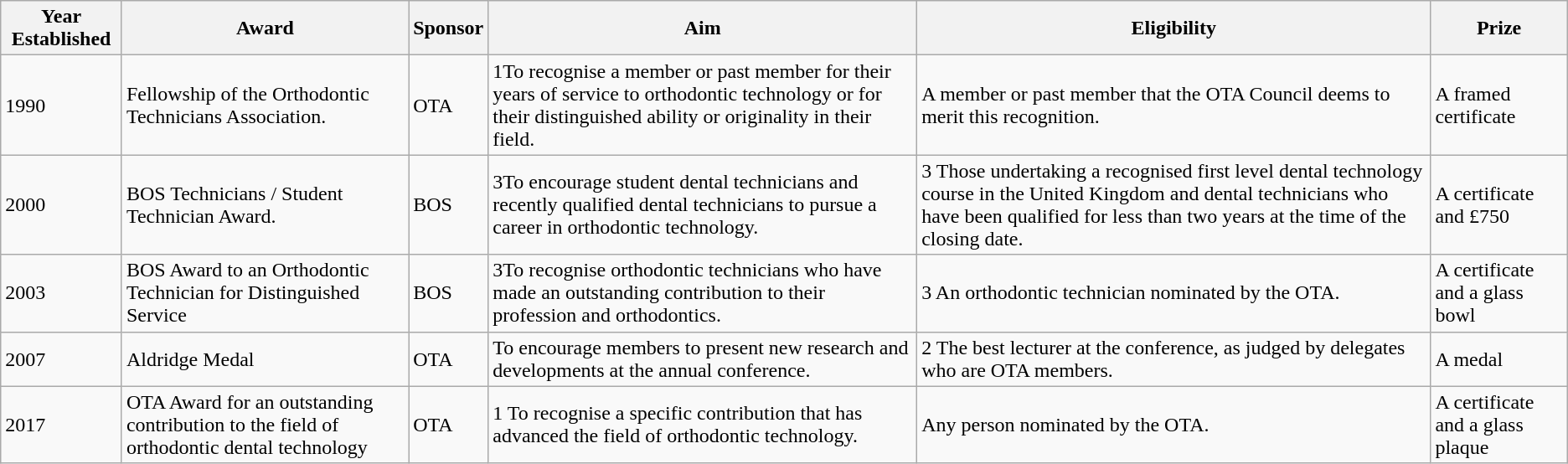<table class="wikitable sortable">
<tr>
<th>Year Established</th>
<th>Award</th>
<th>Sponsor</th>
<th>Aim</th>
<th>Eligibility</th>
<th>Prize</th>
</tr>
<tr>
<td>1990</td>
<td>Fellowship of the Orthodontic Technicians Association.</td>
<td>OTA</td>
<td><span>1</span>To recognise a member or past member for their years of service to orthodontic technology or for their distinguished ability or originality in their field.</td>
<td>A member or past member that the OTA Council deems to merit this recognition.</td>
<td>A framed certificate</td>
</tr>
<tr>
<td>2000</td>
<td>BOS Technicians / Student Technician Award.</td>
<td>BOS</td>
<td><span>3</span>To encourage student dental technicians and recently qualified dental technicians to pursue a career in orthodontic technology.</td>
<td><span>3</span> Those undertaking a recognised first level dental technology course in the United Kingdom and dental technicians who have been qualified for less than two years at the time of the closing date.</td>
<td>A certificate and £750</td>
</tr>
<tr>
<td>2003</td>
<td>BOS Award to an Orthodontic Technician for Distinguished Service</td>
<td>BOS</td>
<td><span>3</span>To recognise orthodontic technicians who have made an outstanding contribution to their profession and orthodontics.</td>
<td><span>3</span> An orthodontic technician nominated by the OTA.</td>
<td>A certificate and a glass bowl</td>
</tr>
<tr>
<td>2007</td>
<td>Aldridge Medal</td>
<td>OTA</td>
<td>To encourage members to present new research and developments at the annual conference.</td>
<td><span>2</span> The best lecturer at the conference, as judged by delegates who are OTA members.</td>
<td>A medal</td>
</tr>
<tr>
<td>2017</td>
<td>OTA Award for an outstanding contribution to the field of orthodontic dental technology</td>
<td>OTA</td>
<td><span>1</span> To recognise a specific contribution that has advanced the field of orthodontic technology.</td>
<td>Any person nominated by the OTA.</td>
<td>A certificate and a glass plaque</td>
</tr>
</table>
